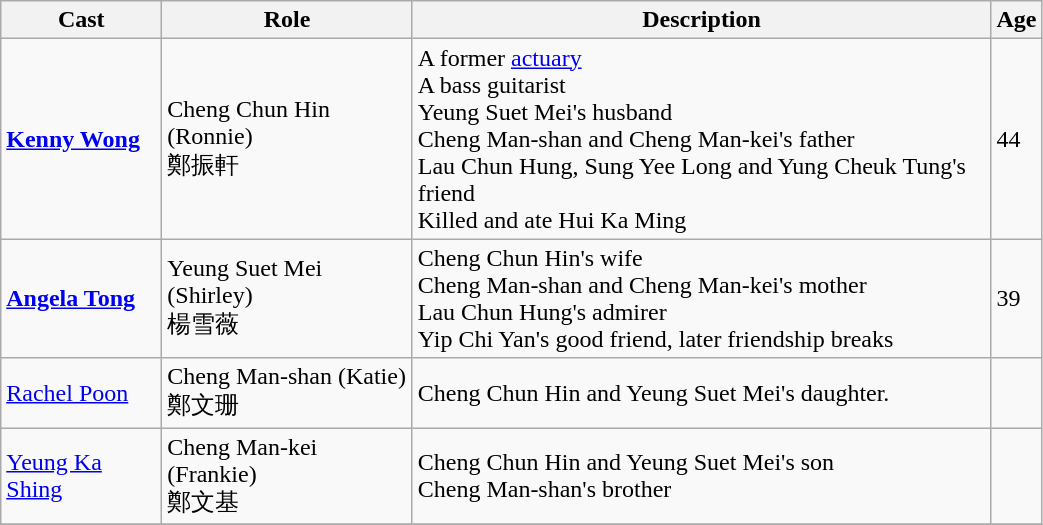<table class="wikitable" width="55%">
<tr>
<th>Cast</th>
<th>Role</th>
<th>Description</th>
<th>Age</th>
</tr>
<tr>
<td><strong><a href='#'>Kenny Wong</a></strong><br></td>
<td>Cheng Chun Hin (Ronnie)<br>鄭振軒</td>
<td>A former <a href='#'>actuary</a><br>A bass guitarist<br>Yeung Suet Mei's husband<br>Cheng Man-shan and Cheng Man-kei's father<br>Lau Chun Hung, Sung Yee Long and Yung Cheuk Tung's friend<br>Killed and ate Hui Ka Ming</td>
<td>44</td>
</tr>
<tr>
<td><strong><a href='#'>Angela Tong</a></strong></td>
<td>Yeung Suet Mei (Shirley)<br>楊雪薇</td>
<td>Cheng Chun Hin's wife<br>Cheng Man-shan and Cheng Man-kei's mother<br>Lau Chun Hung's admirer<br>Yip Chi Yan's good friend, later friendship breaks</td>
<td>39</td>
</tr>
<tr>
<td><a href='#'>Rachel Poon</a></td>
<td>Cheng Man-shan (Katie)<br>鄭文珊</td>
<td>Cheng Chun Hin and Yeung Suet Mei's daughter.</td>
<td></td>
</tr>
<tr>
<td><a href='#'>Yeung Ka Shing</a></td>
<td>Cheng Man-kei (Frankie)<br>鄭文基</td>
<td>Cheng Chun Hin and Yeung Suet Mei's son<br>Cheng Man-shan's brother</td>
<td></td>
</tr>
<tr>
</tr>
</table>
